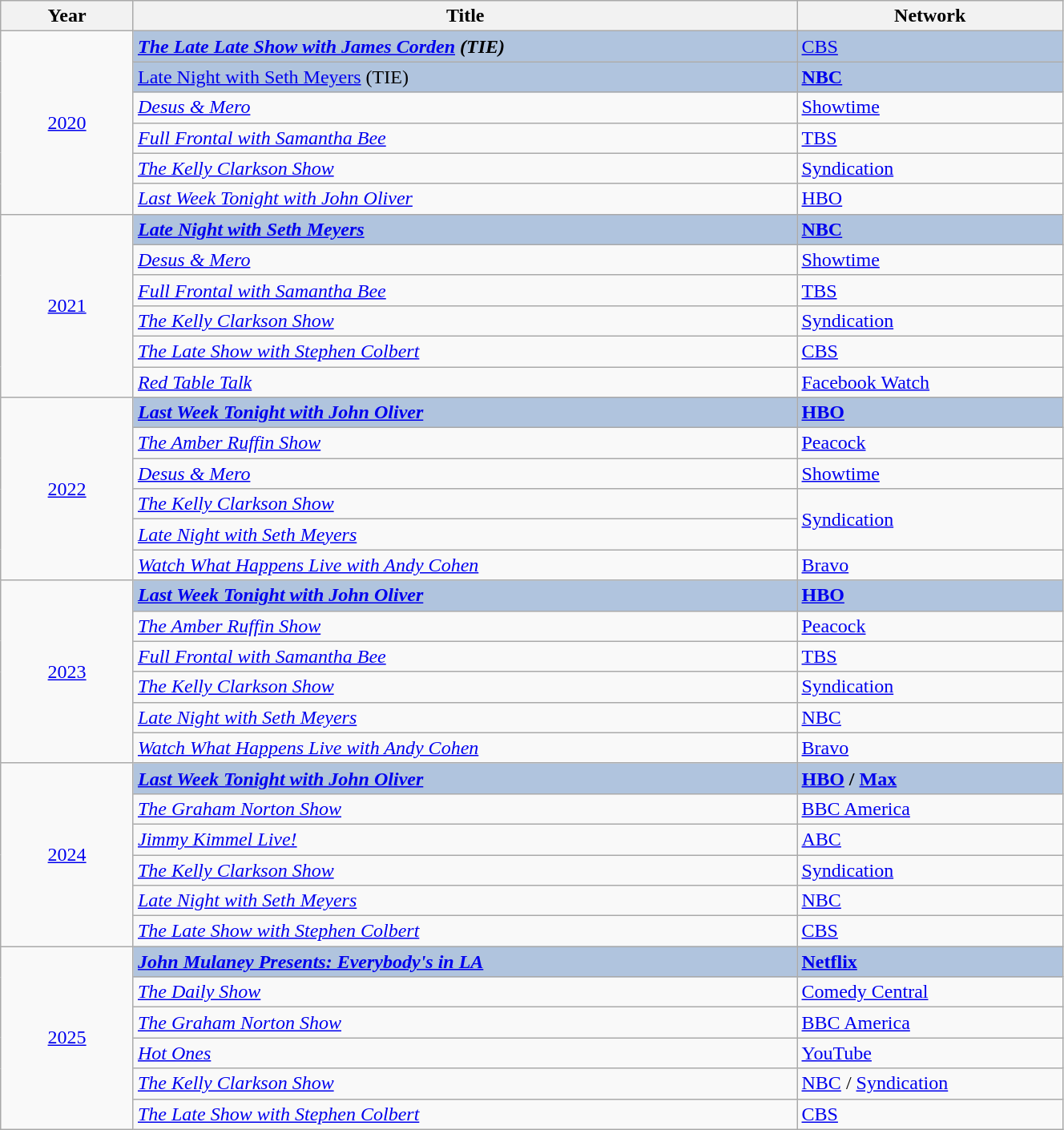<table class="wikitable" width="70%">
<tr>
<th width=5%>Year</th>
<th width=25%>Title</th>
<th width=10%><strong>Network</strong></th>
</tr>
<tr>
<td rowspan="6" style="text-align:center;"><a href='#'>2020</a><br></td>
<td style="background:#B0C4DE;"><strong><em><a href='#'>The Late Late Show with James Corden</a><em> (TIE)<strong></td>
<td style="background:#B0C4DE;"></strong><a href='#'>CBS</a><strong></td>
</tr>
<tr>
<td style="background:#B0C4DE;"></em></strong><a href='#'>Late Night with Seth Meyers</a></em> (TIE)</strong></td>
<td style="background:#B0C4DE;"><strong><a href='#'>NBC</a></strong></td>
</tr>
<tr>
<td><em><a href='#'>Desus & Mero</a></em></td>
<td><a href='#'>Showtime</a></td>
</tr>
<tr>
<td><em><a href='#'>Full Frontal with Samantha Bee</a></em></td>
<td><a href='#'>TBS</a></td>
</tr>
<tr>
<td><em><a href='#'>The Kelly Clarkson Show</a></em></td>
<td><a href='#'>Syndication</a></td>
</tr>
<tr>
<td><em><a href='#'>Last Week Tonight with John Oliver</a></em></td>
<td><a href='#'>HBO</a></td>
</tr>
<tr>
<td rowspan="6" style="text-align:center;"><a href='#'>2021</a><br></td>
<td style="background:#B0C4DE;"><strong><em><a href='#'>Late Night with Seth Meyers</a></em></strong></td>
<td style="background:#B0C4DE;"><strong><a href='#'>NBC</a></strong></td>
</tr>
<tr>
<td><em><a href='#'>Desus & Mero</a></em></td>
<td><a href='#'>Showtime</a></td>
</tr>
<tr>
<td><em><a href='#'>Full Frontal with Samantha Bee</a></em></td>
<td><a href='#'>TBS</a></td>
</tr>
<tr>
<td><em><a href='#'>The Kelly Clarkson Show</a></em></td>
<td><a href='#'>Syndication</a></td>
</tr>
<tr>
<td><em><a href='#'>The Late Show with Stephen Colbert</a></em></td>
<td><a href='#'>CBS</a></td>
</tr>
<tr>
<td><em><a href='#'>Red Table Talk</a></em></td>
<td><a href='#'>Facebook Watch</a></td>
</tr>
<tr>
<td rowspan="6" style="text-align:center;"><a href='#'>2022</a><br></td>
<td style="background:#B0C4DE;"><strong><em><a href='#'>Last Week Tonight with John Oliver</a></em></strong></td>
<td style="background:#B0C4DE;"><strong><a href='#'>HBO</a></strong></td>
</tr>
<tr>
<td><em><a href='#'>The Amber Ruffin Show</a></em></td>
<td><a href='#'>Peacock</a></td>
</tr>
<tr>
<td><em><a href='#'>Desus & Mero</a></em></td>
<td><a href='#'>Showtime</a></td>
</tr>
<tr>
<td><em><a href='#'>The Kelly Clarkson Show</a></em></td>
<td rowspan="2"><a href='#'>Syndication</a></td>
</tr>
<tr>
<td><em><a href='#'>Late Night with Seth Meyers</a></em></td>
</tr>
<tr>
<td><em><a href='#'>Watch What Happens Live with Andy Cohen</a></em></td>
<td><a href='#'>Bravo</a></td>
</tr>
<tr>
<td rowspan="6" style="text-align:center;"><a href='#'>2023</a><br></td>
<td style="background:#B0C4DE;"><strong><em><a href='#'>Last Week Tonight with John Oliver</a></em></strong></td>
<td style="background:#B0C4DE;"><strong><a href='#'>HBO</a></strong></td>
</tr>
<tr>
<td><em><a href='#'>The Amber Ruffin Show</a></em></td>
<td><a href='#'>Peacock</a></td>
</tr>
<tr>
<td><em><a href='#'>Full Frontal with Samantha Bee</a></em></td>
<td><a href='#'>TBS</a></td>
</tr>
<tr>
<td><em><a href='#'>The Kelly Clarkson Show</a></em></td>
<td><a href='#'>Syndication</a></td>
</tr>
<tr>
<td><em><a href='#'>Late Night with Seth Meyers</a></em></td>
<td><a href='#'>NBC</a></td>
</tr>
<tr>
<td><em><a href='#'>Watch What Happens Live with Andy Cohen</a></em></td>
<td><a href='#'>Bravo</a></td>
</tr>
<tr>
<td rowspan="6" style="text-align:center;"><a href='#'>2024</a><br></td>
<td style="background:#B0C4DE;"><strong><em><a href='#'>Last Week Tonight with John Oliver</a></em></strong></td>
<td style="background:#B0C4DE;"><strong><a href='#'>HBO</a> / <a href='#'>Max</a></strong></td>
</tr>
<tr>
<td><em><a href='#'>The Graham Norton Show</a></em></td>
<td><a href='#'>BBC America</a></td>
</tr>
<tr>
<td><em><a href='#'>Jimmy Kimmel Live!</a></em></td>
<td><a href='#'>ABC</a></td>
</tr>
<tr>
<td><em><a href='#'>The Kelly Clarkson Show</a></em></td>
<td><a href='#'>Syndication</a></td>
</tr>
<tr>
<td><em><a href='#'>Late Night with Seth Meyers</a></em></td>
<td><a href='#'>NBC</a></td>
</tr>
<tr>
<td><em><a href='#'>The Late Show with Stephen Colbert</a></em></td>
<td><a href='#'>CBS</a></td>
</tr>
<tr>
<td rowspan="6" style="text-align:center;"><a href='#'>2025</a><br></td>
<td style="background:#B0C4DE;"><strong><em><a href='#'>John Mulaney Presents: Everybody's in LA</a></em></strong></td>
<td style="background:#B0C4DE;"><strong><a href='#'>Netflix</a></strong></td>
</tr>
<tr>
<td><em><a href='#'>The Daily Show</a></em></td>
<td><a href='#'>Comedy Central</a></td>
</tr>
<tr>
<td><em><a href='#'>The Graham Norton Show</a></em></td>
<td><a href='#'>BBC America</a></td>
</tr>
<tr>
<td><em><a href='#'>Hot Ones</a></em></td>
<td><a href='#'>YouTube</a></td>
</tr>
<tr>
<td><em><a href='#'>The Kelly Clarkson Show</a></em></td>
<td><a href='#'>NBC</a> / <a href='#'>Syndication</a></td>
</tr>
<tr>
<td><em><a href='#'>The Late Show with Stephen Colbert</a></em></td>
<td><a href='#'>CBS</a></td>
</tr>
</table>
